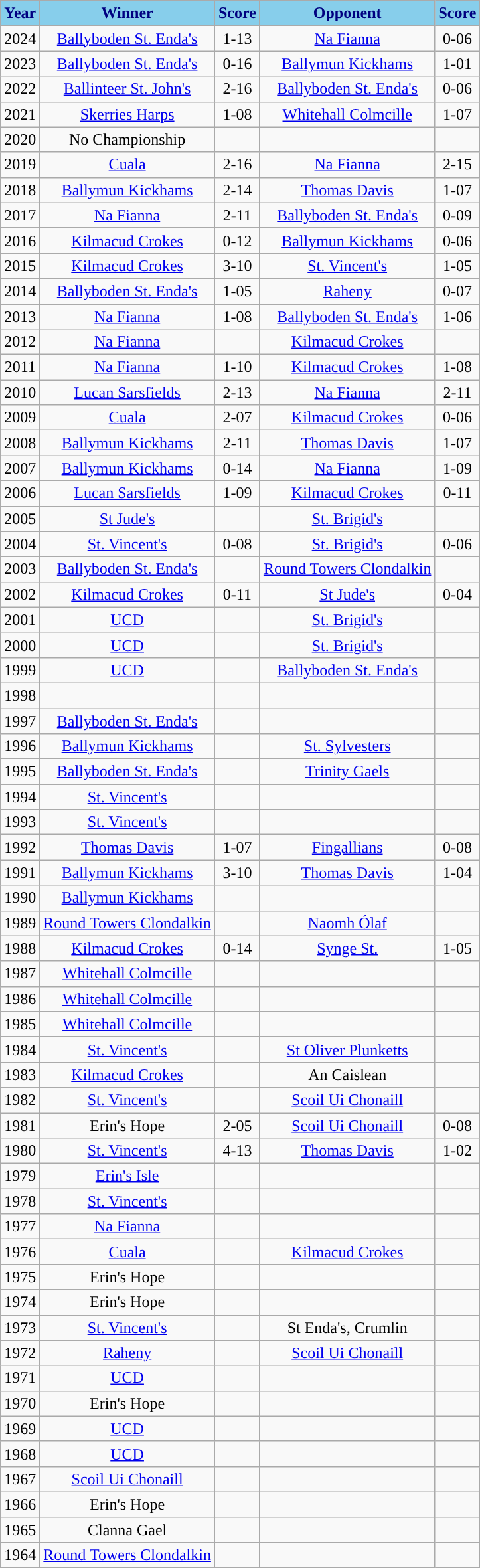<table class="wikitable" style="text-align:center;">
<tr>
<th style="background:skyblue;color:navy;">Year</th>
<th style="background:skyblue;color:navy;">Winner</th>
<th style="background:skyblue;color:navy;">Score</th>
<th style="background:skyblue;color:navy;">Opponent</th>
<th style="background:skyblue;color:navy;">Score</th>
</tr>
<tr>
<td>2024</td>
<td><a href='#'>Ballyboden St. Enda's</a></td>
<td>1-13</td>
<td><a href='#'>Na Fianna</a></td>
<td>0-06</td>
</tr>
<tr>
<td>2023</td>
<td><a href='#'>Ballyboden St. Enda's</a></td>
<td>0-16</td>
<td><a href='#'>Ballymun Kickhams</a></td>
<td>1-01</td>
</tr>
<tr>
<td>2022</td>
<td><a href='#'>Ballinteer St. John's</a></td>
<td>2-16</td>
<td><a href='#'>Ballyboden St. Enda's</a></td>
<td>0-06</td>
</tr>
<tr>
<td>2021</td>
<td><a href='#'>Skerries Harps</a></td>
<td>1-08</td>
<td><a href='#'>Whitehall Colmcille</a></td>
<td>1-07</td>
</tr>
<tr>
<td>2020</td>
<td>No Championship</td>
<td></td>
<td></td>
<td></td>
</tr>
<tr>
<td>2019</td>
<td><a href='#'>Cuala</a></td>
<td>2-16</td>
<td><a href='#'>Na Fianna</a></td>
<td>2-15</td>
</tr>
<tr>
<td>2018</td>
<td><a href='#'>Ballymun Kickhams</a></td>
<td>2-14</td>
<td><a href='#'>Thomas Davis</a></td>
<td>1-07</td>
</tr>
<tr>
<td>2017</td>
<td><a href='#'>Na Fianna</a></td>
<td>2-11</td>
<td><a href='#'>Ballyboden St. Enda's</a></td>
<td>0-09</td>
</tr>
<tr>
<td>2016</td>
<td><a href='#'>Kilmacud Crokes</a></td>
<td>0-12</td>
<td><a href='#'>Ballymun Kickhams</a></td>
<td>0-06</td>
</tr>
<tr>
<td>2015</td>
<td><a href='#'>Kilmacud Crokes</a></td>
<td>3-10</td>
<td><a href='#'>St. Vincent's</a></td>
<td>1-05</td>
</tr>
<tr>
<td>2014</td>
<td><a href='#'>Ballyboden St. Enda's</a></td>
<td>1-05</td>
<td><a href='#'>Raheny</a></td>
<td>0-07</td>
</tr>
<tr>
<td>2013</td>
<td><a href='#'>Na Fianna</a></td>
<td>1-08</td>
<td><a href='#'>Ballyboden St. Enda's</a></td>
<td>1-06</td>
</tr>
<tr>
<td>2012</td>
<td><a href='#'>Na Fianna</a></td>
<td></td>
<td><a href='#'>Kilmacud Crokes</a></td>
<td></td>
</tr>
<tr>
<td>2011</td>
<td><a href='#'>Na Fianna</a></td>
<td>1-10</td>
<td><a href='#'>Kilmacud Crokes</a></td>
<td>1-08</td>
</tr>
<tr>
<td>2010</td>
<td><a href='#'>Lucan Sarsfields</a></td>
<td>2-13</td>
<td><a href='#'>Na Fianna</a></td>
<td>2-11</td>
</tr>
<tr>
<td>2009</td>
<td><a href='#'>Cuala</a></td>
<td>2-07</td>
<td><a href='#'>Kilmacud Crokes</a></td>
<td>0-06</td>
</tr>
<tr>
<td>2008</td>
<td><a href='#'>Ballymun Kickhams</a></td>
<td>2-11</td>
<td><a href='#'>Thomas Davis</a></td>
<td>1-07</td>
</tr>
<tr>
<td>2007</td>
<td><a href='#'>Ballymun Kickhams</a></td>
<td>0-14</td>
<td><a href='#'>Na Fianna</a></td>
<td>1-09</td>
</tr>
<tr>
<td>2006</td>
<td><a href='#'>Lucan Sarsfields</a></td>
<td>1-09</td>
<td><a href='#'>Kilmacud Crokes</a></td>
<td>0-11</td>
</tr>
<tr>
<td>2005</td>
<td><a href='#'>St Jude's</a></td>
<td></td>
<td><a href='#'>St. Brigid's</a></td>
<td></td>
</tr>
<tr>
<td>2004</td>
<td><a href='#'>St. Vincent's</a></td>
<td>0-08</td>
<td><a href='#'>St. Brigid's</a></td>
<td>0-06</td>
</tr>
<tr>
<td>2003</td>
<td><a href='#'>Ballyboden St. Enda's</a></td>
<td></td>
<td><a href='#'>Round Towers Clondalkin</a></td>
<td></td>
</tr>
<tr>
<td>2002</td>
<td><a href='#'>Kilmacud Crokes</a></td>
<td>0-11</td>
<td><a href='#'>St Jude's</a></td>
<td>0-04</td>
</tr>
<tr>
<td>2001</td>
<td><a href='#'>UCD</a></td>
<td></td>
<td><a href='#'>St. Brigid's</a></td>
<td></td>
</tr>
<tr>
<td>2000</td>
<td><a href='#'>UCD</a></td>
<td></td>
<td><a href='#'>St. Brigid's</a></td>
<td></td>
</tr>
<tr>
<td>1999</td>
<td><a href='#'>UCD</a></td>
<td></td>
<td><a href='#'>Ballyboden St. Enda's</a></td>
<td></td>
</tr>
<tr>
<td>1998</td>
<td></td>
<td></td>
<td></td>
<td></td>
</tr>
<tr>
<td>1997</td>
<td><a href='#'>Ballyboden St. Enda's</a></td>
<td></td>
<td></td>
<td></td>
</tr>
<tr>
<td>1996</td>
<td><a href='#'>Ballymun Kickhams</a></td>
<td></td>
<td><a href='#'>St. Sylvesters</a></td>
<td></td>
</tr>
<tr>
<td>1995</td>
<td><a href='#'>Ballyboden St. Enda's</a></td>
<td></td>
<td><a href='#'>Trinity Gaels</a></td>
<td></td>
</tr>
<tr>
<td>1994</td>
<td><a href='#'>St. Vincent's</a></td>
<td></td>
<td></td>
<td></td>
</tr>
<tr>
<td>1993</td>
<td><a href='#'>St. Vincent's</a></td>
<td></td>
<td></td>
<td></td>
</tr>
<tr>
<td>1992</td>
<td><a href='#'>Thomas Davis</a></td>
<td>1-07</td>
<td><a href='#'>Fingallians</a></td>
<td>0-08</td>
</tr>
<tr>
<td>1991</td>
<td><a href='#'>Ballymun Kickhams</a></td>
<td>3-10</td>
<td><a href='#'>Thomas Davis</a></td>
<td>1-04</td>
</tr>
<tr>
<td>1990</td>
<td><a href='#'>Ballymun Kickhams</a></td>
<td></td>
<td></td>
<td></td>
</tr>
<tr>
<td>1989</td>
<td><a href='#'>Round Towers Clondalkin</a></td>
<td></td>
<td><a href='#'>Naomh Ólaf</a></td>
<td></td>
</tr>
<tr>
<td>1988</td>
<td><a href='#'>Kilmacud Crokes</a></td>
<td>0-14</td>
<td><a href='#'>Synge St.</a></td>
<td>1-05</td>
</tr>
<tr>
<td>1987</td>
<td><a href='#'>Whitehall Colmcille</a></td>
<td></td>
<td></td>
<td></td>
</tr>
<tr>
<td>1986</td>
<td><a href='#'>Whitehall Colmcille</a></td>
<td></td>
<td></td>
<td></td>
</tr>
<tr>
<td>1985</td>
<td><a href='#'>Whitehall Colmcille</a></td>
<td></td>
<td></td>
<td></td>
</tr>
<tr>
<td>1984</td>
<td><a href='#'>St. Vincent's</a></td>
<td></td>
<td><a href='#'>St Oliver Plunketts</a></td>
<td></td>
</tr>
<tr>
<td>1983</td>
<td><a href='#'>Kilmacud Crokes</a></td>
<td></td>
<td>An Caislean</td>
<td></td>
</tr>
<tr>
<td>1982</td>
<td><a href='#'>St. Vincent's</a></td>
<td></td>
<td><a href='#'>Scoil Ui Chonaill</a></td>
<td></td>
</tr>
<tr>
<td>1981</td>
<td>Erin's Hope</td>
<td>2-05</td>
<td><a href='#'>Scoil Ui Chonaill</a></td>
<td>0-08</td>
</tr>
<tr>
<td>1980</td>
<td><a href='#'>St. Vincent's</a></td>
<td>4-13</td>
<td><a href='#'>Thomas Davis</a></td>
<td>1-02</td>
</tr>
<tr>
<td>1979</td>
<td><a href='#'>Erin's Isle</a></td>
<td></td>
<td></td>
<td></td>
</tr>
<tr>
<td>1978</td>
<td><a href='#'>St. Vincent's</a></td>
<td></td>
<td></td>
<td></td>
</tr>
<tr>
<td>1977</td>
<td><a href='#'>Na Fianna</a></td>
<td></td>
<td></td>
<td></td>
</tr>
<tr>
<td>1976</td>
<td><a href='#'>Cuala</a></td>
<td></td>
<td><a href='#'>Kilmacud Crokes</a></td>
<td></td>
</tr>
<tr>
<td>1975</td>
<td>Erin's Hope</td>
<td></td>
<td></td>
<td></td>
</tr>
<tr>
<td>1974</td>
<td>Erin's Hope</td>
<td></td>
<td></td>
<td></td>
</tr>
<tr>
<td>1973</td>
<td><a href='#'>St. Vincent's</a></td>
<td></td>
<td>St Enda's, Crumlin</td>
<td></td>
</tr>
<tr>
<td>1972</td>
<td><a href='#'>Raheny</a></td>
<td></td>
<td><a href='#'>Scoil Ui Chonaill</a></td>
<td></td>
</tr>
<tr>
<td>1971</td>
<td><a href='#'>UCD</a></td>
<td></td>
<td></td>
<td></td>
</tr>
<tr>
<td>1970</td>
<td>Erin's Hope</td>
<td></td>
<td></td>
<td></td>
</tr>
<tr>
<td>1969</td>
<td><a href='#'>UCD</a></td>
<td></td>
<td></td>
<td></td>
</tr>
<tr>
<td>1968</td>
<td><a href='#'>UCD</a></td>
<td></td>
<td></td>
<td></td>
</tr>
<tr>
<td>1967</td>
<td><a href='#'>Scoil Ui Chonaill</a></td>
<td></td>
<td></td>
<td></td>
</tr>
<tr>
<td>1966</td>
<td>Erin's Hope</td>
<td></td>
<td></td>
<td></td>
</tr>
<tr>
<td>1965</td>
<td>Clanna Gael</td>
<td></td>
<td></td>
<td></td>
</tr>
<tr>
<td>1964</td>
<td><a href='#'>Round Towers Clondalkin</a></td>
<td></td>
<td></td>
<td></td>
</tr>
</table>
